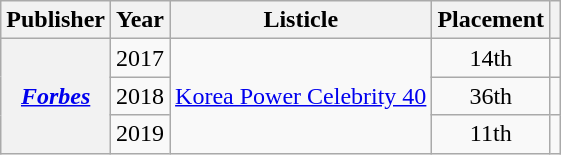<table class="wikitable plainrowheaders sortable" style="text-align:center">
<tr>
<th scope="col">Publisher</th>
<th scope="col">Year</th>
<th scope="col">Listicle</th>
<th scope="col">Placement</th>
<th scope="col" class="unsortable"></th>
</tr>
<tr>
<th scope="row" rowspan="3"><em><a href='#'>Forbes</a></em></th>
<td>2017</td>
<td rowspan="3" style="text-align:left"><a href='#'>Korea Power Celebrity 40</a></td>
<td>14th</td>
<td></td>
</tr>
<tr>
<td>2018</td>
<td>36th</td>
<td></td>
</tr>
<tr>
<td>2019</td>
<td>11th</td>
<td></td>
</tr>
</table>
